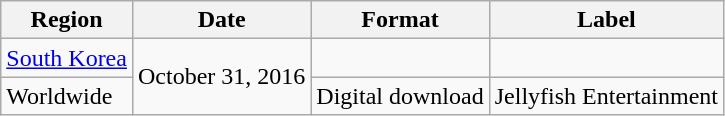<table class = "wikitable">
<tr>
<th>Region</th>
<th>Date</th>
<th>Format</th>
<th>Label</th>
</tr>
<tr>
<td><a href='#'>South Korea</a></td>
<td rowspan=2>October 31, 2016</td>
<td></td>
<td></td>
</tr>
<tr>
<td>Worldwide</td>
<td>Digital download</td>
<td>Jellyfish Entertainment</td>
</tr>
</table>
